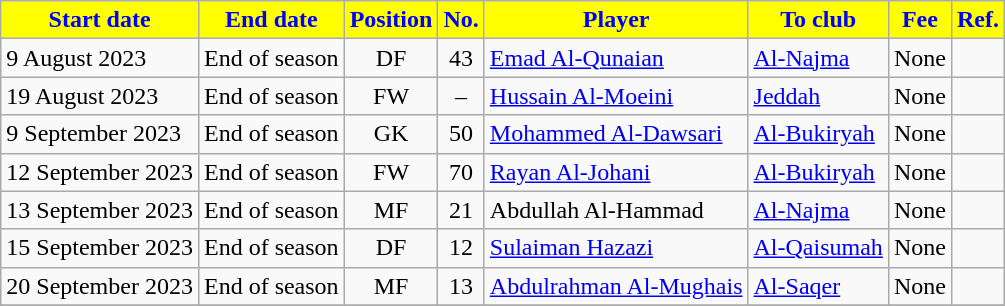<table class="wikitable sortable">
<tr>
<th style="background:yellow; color:blue;"><strong>Start date</strong></th>
<th style="background:yellow; color:blue;"><strong>End date</strong></th>
<th style="background:yellow; color:blue;"><strong>Position</strong></th>
<th style="background:yellow; color:blue;"><strong>No.</strong></th>
<th style="background:yellow; color:blue;"><strong>Player</strong></th>
<th style="background:yellow; color:blue;"><strong>To club</strong></th>
<th style="background:yellow; color:blue;"><strong>Fee</strong></th>
<th style="background:yellow; color:blue;"><strong>Ref.</strong></th>
</tr>
<tr>
<td>9 August 2023</td>
<td>End of season</td>
<td style="text-align:center;">DF</td>
<td style="text-align:center;">43</td>
<td style="text-align:left;"> <a href='#'>Emad Al-Qunaian</a></td>
<td style="text-align:left;"> <a href='#'>Al-Najma</a></td>
<td>None</td>
<td></td>
</tr>
<tr>
<td>19 August 2023</td>
<td>End of season</td>
<td style="text-align:center;">FW</td>
<td style="text-align:center;">–</td>
<td style="text-align:left;"> <a href='#'>Hussain Al-Moeini</a></td>
<td style="text-align:left;"> <a href='#'>Jeddah</a></td>
<td>None</td>
<td></td>
</tr>
<tr>
<td>9 September 2023</td>
<td>End of season</td>
<td style="text-align:center;">GK</td>
<td style="text-align:center;">50</td>
<td style="text-align:left;"> <a href='#'>Mohammed Al-Dawsari</a></td>
<td style="text-align:left;"> <a href='#'>Al-Bukiryah</a></td>
<td>None</td>
<td></td>
</tr>
<tr>
<td>12 September 2023</td>
<td>End of season</td>
<td style="text-align:center;">FW</td>
<td style="text-align:center;">70</td>
<td style="text-align:left;"> <a href='#'>Rayan Al-Johani</a></td>
<td style="text-align:left;"> <a href='#'>Al-Bukiryah</a></td>
<td>None</td>
<td></td>
</tr>
<tr>
<td>13 September 2023</td>
<td>End of season</td>
<td style="text-align:center;">MF</td>
<td style="text-align:center;">21</td>
<td style="text-align:left;"> Abdullah Al-Hammad</td>
<td style="text-align:left;"> <a href='#'>Al-Najma</a></td>
<td>None</td>
<td></td>
</tr>
<tr>
<td>15 September 2023</td>
<td>End of season</td>
<td style="text-align:center;">DF</td>
<td style="text-align:center;">12</td>
<td style="text-align:left;"> <a href='#'>Sulaiman Hazazi</a></td>
<td style="text-align:left;"> <a href='#'>Al-Qaisumah</a></td>
<td>None</td>
<td></td>
</tr>
<tr>
<td>20 September 2023</td>
<td>End of season</td>
<td style="text-align:center;">MF</td>
<td style="text-align:center;">13</td>
<td style="text-align:left;"> <a href='#'>Abdulrahman Al-Mughais</a></td>
<td style="text-align:left;"> <a href='#'>Al-Saqer</a></td>
<td>None</td>
<td></td>
</tr>
<tr>
</tr>
</table>
